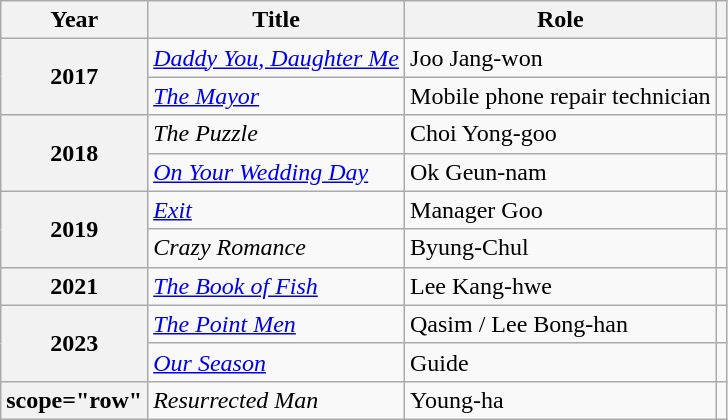<table class="wikitable plainrowheaders sortable">
<tr>
<th scope="col">Year</th>
<th scope="col">Title</th>
<th scope="col">Role</th>
<th scope="col" class="unsortable"></th>
</tr>
<tr>
<th scope="row" rowspan="2">2017</th>
<td><em><a href='#'>Daddy You, Daughter Me</a></em></td>
<td>Joo Jang-won</td>
<td style="text-align:center"></td>
</tr>
<tr>
<td><em><a href='#'>The Mayor</a></em></td>
<td>Mobile phone repair technician</td>
<td style="text-align:center"></td>
</tr>
<tr>
<th scope="row" rowspan="2">2018</th>
<td><em>The Puzzle</em></td>
<td>Choi Yong-goo</td>
<td style="text-align:center"></td>
</tr>
<tr>
<td><em><a href='#'>On Your Wedding Day</a></em></td>
<td>Ok Geun-nam</td>
<td style="text-align:center"></td>
</tr>
<tr>
<th scope="row" rowspan="2">2019</th>
<td><em><a href='#'>Exit</a></em></td>
<td>Manager Goo</td>
<td style="text-align:center"></td>
</tr>
<tr>
<td><em>Crazy Romance</em></td>
<td>Byung-Chul</td>
<td style="text-align:center"></td>
</tr>
<tr>
<th scope="row">2021</th>
<td><em><a href='#'>The Book of Fish</a></em></td>
<td>Lee Kang-hwe</td>
<td style="text-align:center"></td>
</tr>
<tr>
<th scope="row" rowspan="2">2023</th>
<td><em><a href='#'>The Point Men</a></em></td>
<td>Qasim / Lee Bong-han</td>
<td style="text-align:center"></td>
</tr>
<tr>
<td><em><a href='#'>Our Season</a></em></td>
<td>Guide</td>
<td style="text-align:center"></td>
</tr>
<tr>
<th>scope="row" </th>
<td><em>Resurrected Man</em></td>
<td>Young-ha</td>
<td style="text-align:center"></td>
</tr>
</table>
